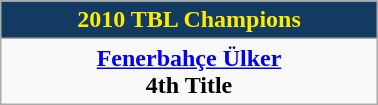<table class="wikitable" style="margin: 0 auto; width: 20%;">
<tr>
<th style="background:#133A61 ; color:#FFED00">2010 TBL Champions</th>
</tr>
<tr>
<td align=center><strong><a href='#'>Fenerbahçe Ülker</a></strong><br><strong>4th Title</strong> <br></td>
</tr>
</table>
